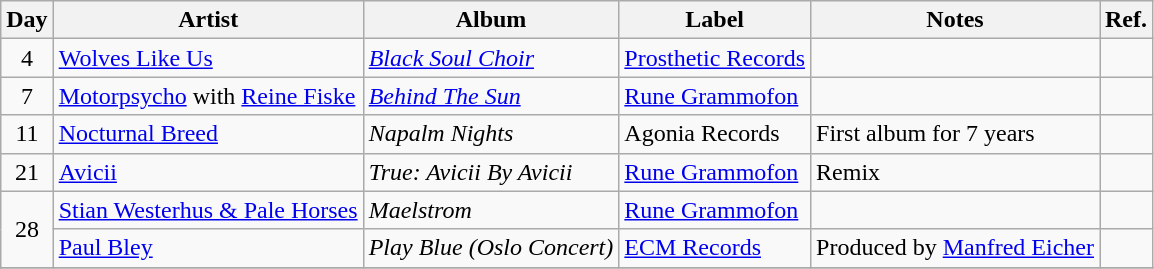<table class="wikitable" id="table_March">
<tr>
<th>Day</th>
<th>Artist</th>
<th>Album</th>
<th>Label</th>
<th>Notes</th>
<th>Ref.</th>
</tr>
<tr>
<td style="text-align:center;" rowspan="1">4</td>
<td><a href='#'>Wolves Like Us</a></td>
<td><em><a href='#'>Black Soul Choir</a></em></td>
<td><a href='#'>Prosthetic Records</a></td>
<td></td>
<td></td>
</tr>
<tr>
<td rowspan="1" style="text-align:center;">7</td>
<td><a href='#'>Motorpsycho</a> with <a href='#'>Reine Fiske</a></td>
<td><em><a href='#'>Behind The Sun</a></em></td>
<td><a href='#'>Rune Grammofon</a></td>
<td></td>
<td style="text-align:center;"></td>
</tr>
<tr>
<td style="text-align:center;" rowspan="1">11</td>
<td><a href='#'>Nocturnal Breed</a></td>
<td><em>Napalm Nights</em></td>
<td>Agonia Records</td>
<td>First album for 7 years</td>
<td></td>
</tr>
<tr>
<td rowspan="1" style="text-align:center;">21</td>
<td><a href='#'>Avicii</a></td>
<td><em>True: Avicii By Avicii</em></td>
<td><a href='#'>Rune Grammofon</a></td>
<td>Remix</td>
<td style="text-align:center;"></td>
</tr>
<tr>
<td rowspan="2" style="text-align:center;">28</td>
<td><a href='#'>Stian Westerhus & Pale Horses</a></td>
<td><em>Maelstrom</em></td>
<td><a href='#'>Rune Grammofon</a></td>
<td></td>
<td style="text-align:center;"></td>
</tr>
<tr>
<td><a href='#'>Paul Bley</a></td>
<td><em>Play Blue (Oslo Concert)</em></td>
<td><a href='#'>ECM Records</a></td>
<td>Produced by <a href='#'>Manfred Eicher</a></td>
<td style="text-align:center;"></td>
</tr>
<tr>
</tr>
</table>
